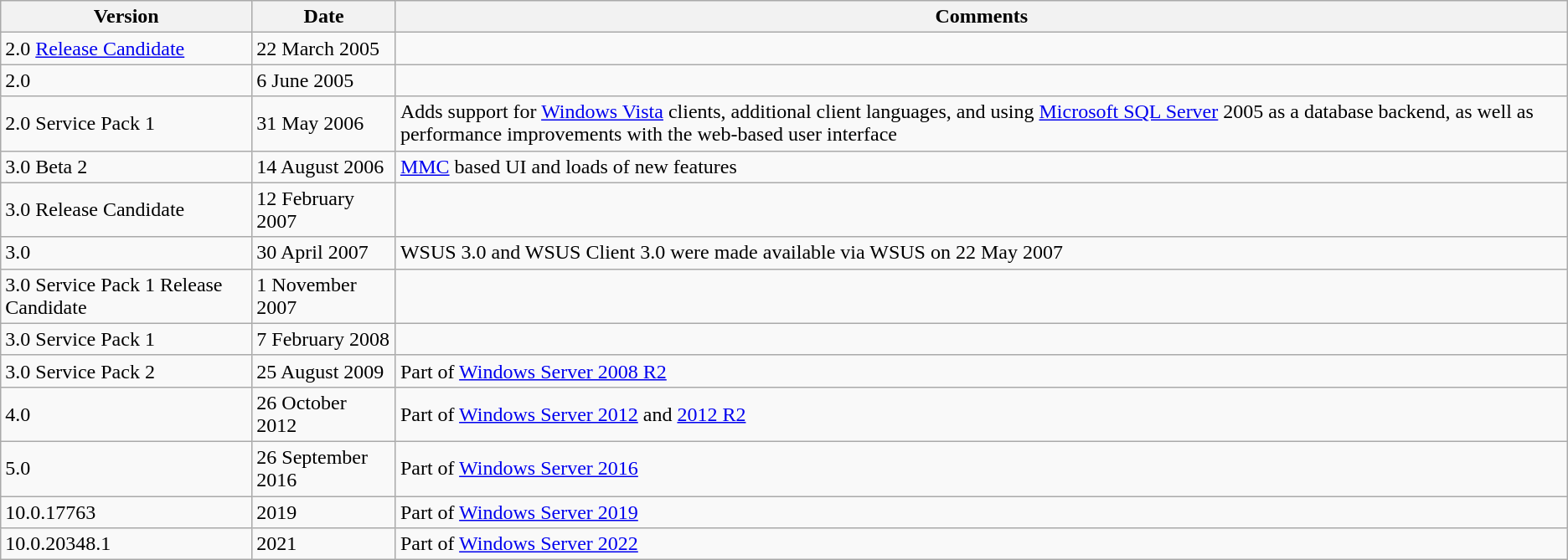<table class="wikitable">
<tr>
<th>Version</th>
<th>Date</th>
<th>Comments</th>
</tr>
<tr>
<td>2.0 <a href='#'>Release Candidate</a></td>
<td>22 March 2005</td>
<td></td>
</tr>
<tr>
<td>2.0</td>
<td>6 June 2005</td>
<td></td>
</tr>
<tr>
<td>2.0 Service Pack 1</td>
<td>31 May 2006</td>
<td>Adds support for <a href='#'>Windows Vista</a> clients, additional client languages, and using <a href='#'>Microsoft SQL Server</a> 2005 as a database backend, as well as performance improvements with the web-based user interface</td>
</tr>
<tr>
<td>3.0 Beta 2</td>
<td>14 August 2006</td>
<td><a href='#'>MMC</a> based UI and loads of new features</td>
</tr>
<tr>
<td>3.0 Release Candidate</td>
<td>12 February 2007</td>
<td></td>
</tr>
<tr>
<td>3.0</td>
<td>30 April 2007</td>
<td>WSUS 3.0 and WSUS Client 3.0 were made available via WSUS on 22 May 2007</td>
</tr>
<tr>
<td>3.0 Service Pack 1 Release Candidate</td>
<td>1 November 2007</td>
<td></td>
</tr>
<tr>
<td>3.0 Service Pack 1</td>
<td>7 February 2008</td>
<td></td>
</tr>
<tr>
<td>3.0 Service Pack 2</td>
<td>25 August 2009</td>
<td>Part of <a href='#'>Windows Server 2008 R2</a></td>
</tr>
<tr>
<td>4.0</td>
<td>26 October 2012</td>
<td>Part of <a href='#'>Windows Server 2012</a> and <a href='#'>2012 R2</a></td>
</tr>
<tr>
<td>5.0</td>
<td>26 September 2016</td>
<td>Part of <a href='#'>Windows Server 2016</a></td>
</tr>
<tr>
<td>10.0.17763</td>
<td>2019</td>
<td>Part of <a href='#'>Windows Server 2019</a></td>
</tr>
<tr>
<td>10.0.20348.1</td>
<td>2021</td>
<td>Part of <a href='#'>Windows Server 2022</a></td>
</tr>
</table>
